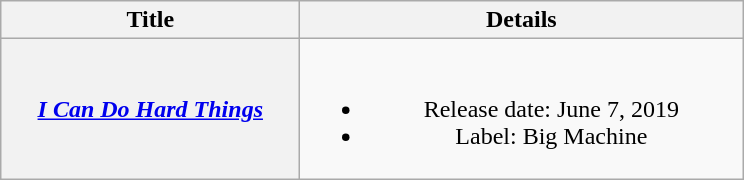<table class="wikitable plainrowheaders" style="text-align:center;">
<tr>
<th style="width:12em;">Title</th>
<th style="width:18em;">Details</th>
</tr>
<tr>
<th scope="row"><em><a href='#'>I Can Do Hard Things</a></em></th>
<td><br><ul><li>Release date: June 7, 2019</li><li>Label: Big Machine</li></ul></td>
</tr>
</table>
